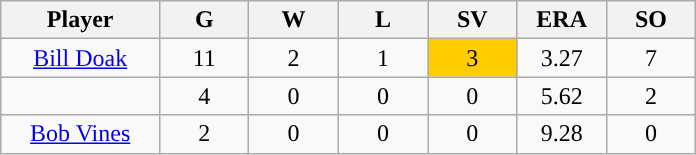<table class="wikitable sortable">
<tr>
<th bgcolor="#DDDDFF" width="16%">Player</th>
<th bgcolor="#DDDDFF" width="9%">G</th>
<th bgcolor="#DDDDFF" width="9%">W</th>
<th bgcolor="#DDDDFF" width="9%">L</th>
<th bgcolor="#DDDDFF" width="9%">SV</th>
<th bgcolor="#DDDDFF" width="9%">ERA</th>
<th bgcolor="#DDDDFF" width="9%">SO</th>
</tr>
<tr align="center">
<td><a href='#'>Bill Doak</a></td>
<td>11</td>
<td>2</td>
<td>1</td>
<td style="background:#fc0;">3</td>
<td>3.27</td>
<td>7</td>
</tr>
<tr align=center>
<td></td>
<td>4</td>
<td>0</td>
<td>0</td>
<td>0</td>
<td>5.62</td>
<td>2</td>
</tr>
<tr align="center">
<td><a href='#'>Bob Vines</a></td>
<td>2</td>
<td>0</td>
<td>0</td>
<td>0</td>
<td>9.28</td>
<td>0</td>
</tr>
</table>
